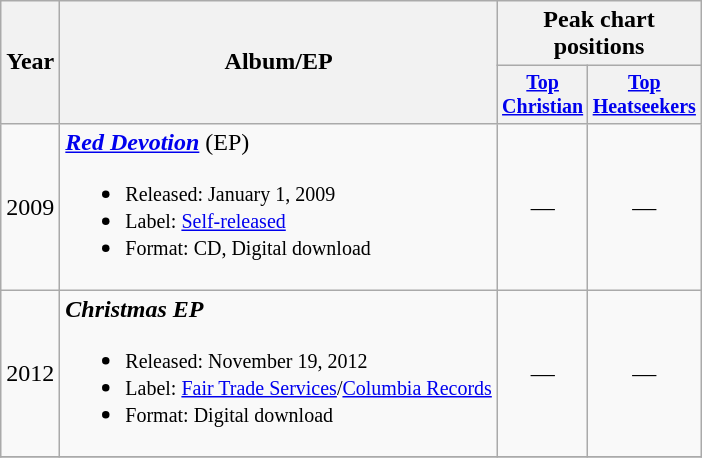<table class="wikitable" style="text-align:center;">
<tr>
<th rowspan="2">Year</th>
<th rowspan="2">Album/EP</th>
<th colspan="4">Peak chart positions</th>
</tr>
<tr style="font-size:smaller;">
<th width="40"><a href='#'>Top<br>Christian</a></th>
<th width="40"><a href='#'>Top<br>Heatseekers</a></th>
</tr>
<tr>
<td>2009</td>
<td align="left"><strong><em><a href='#'>Red Devotion</a></em></strong> (EP)<br><ul><li><small>Released: January 1, 2009</small></li><li><small>Label: <a href='#'>Self-released</a></small></li><li><small>Format: CD, Digital download</small></li></ul></td>
<td>—</td>
<td>—</td>
</tr>
<tr>
<td>2012</td>
<td align="left"><strong><em>Christmas EP</em></strong><br><ul><li><small>Released: November 19, 2012</small></li><li><small>Label: <a href='#'>Fair Trade Services</a>/<a href='#'>Columbia Records</a></small></li><li><small>Format: Digital download</small></li></ul></td>
<td>—</td>
<td>—</td>
</tr>
<tr>
</tr>
</table>
